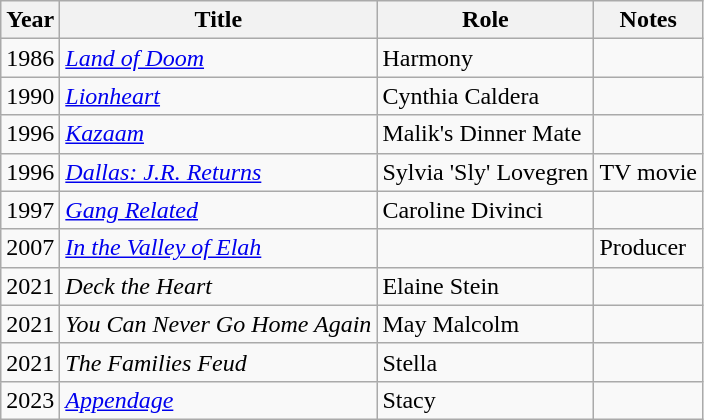<table class="wikitable sortable">
<tr>
<th>Year</th>
<th>Title</th>
<th>Role</th>
<th class="unsortable">Notes</th>
</tr>
<tr>
<td>1986</td>
<td><em><a href='#'>Land of Doom</a></em></td>
<td>Harmony</td>
<td></td>
</tr>
<tr>
<td>1990</td>
<td><em><a href='#'>Lionheart</a></em></td>
<td>Cynthia Caldera</td>
<td></td>
</tr>
<tr>
<td>1996</td>
<td><em><a href='#'>Kazaam</a></em></td>
<td>Malik's Dinner Mate</td>
<td></td>
</tr>
<tr>
<td>1996</td>
<td><em><a href='#'>Dallas: J.R. Returns</a></em></td>
<td>Sylvia 'Sly' Lovegren</td>
<td>TV movie</td>
</tr>
<tr>
<td>1997</td>
<td><em><a href='#'>Gang Related</a></em></td>
<td>Caroline Divinci</td>
<td></td>
</tr>
<tr>
<td>2007</td>
<td><em><a href='#'>In the Valley of Elah</a></em></td>
<td></td>
<td>Producer</td>
</tr>
<tr>
<td>2021</td>
<td><em>Deck the Heart</em></td>
<td>Elaine Stein</td>
<td></td>
</tr>
<tr>
<td>2021</td>
<td><em>You Can Never Go Home Again</em></td>
<td>May Malcolm</td>
<td></td>
</tr>
<tr>
<td>2021</td>
<td><em>The Families Feud</em></td>
<td>Stella</td>
<td></td>
</tr>
<tr>
<td>2023</td>
<td><em><a href='#'>Appendage</a></em></td>
<td>Stacy</td>
<td></td>
</tr>
</table>
